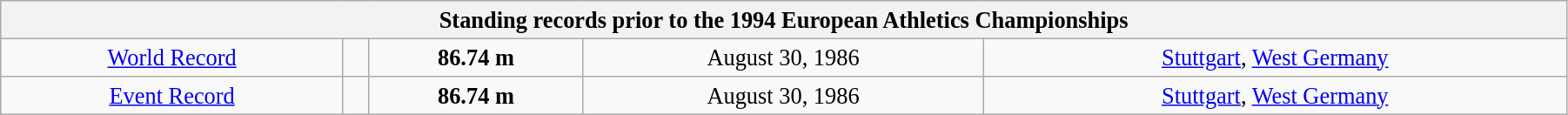<table class="wikitable" style=" text-align:center; font-size:110%;" width="95%">
<tr>
<th colspan="5">Standing records prior to the 1994 European Athletics Championships</th>
</tr>
<tr>
<td><a href='#'>World Record</a></td>
<td></td>
<td><strong>86.74 m</strong></td>
<td>August 30, 1986</td>
<td> <a href='#'>Stuttgart</a>, <a href='#'>West Germany</a></td>
</tr>
<tr>
<td><a href='#'>Event Record</a></td>
<td></td>
<td><strong>86.74 m</strong></td>
<td>August 30, 1986</td>
<td> <a href='#'>Stuttgart</a>, <a href='#'>West Germany</a></td>
</tr>
</table>
